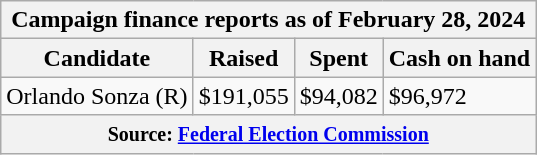<table class="wikitable sortable">
<tr>
<th colspan=4>Campaign finance reports as of February 28, 2024</th>
</tr>
<tr style="text-align:center;">
<th>Candidate</th>
<th>Raised</th>
<th>Spent</th>
<th>Cash on hand</th>
</tr>
<tr>
<td>Orlando Sonza (R)</td>
<td>$191,055</td>
<td>$94,082</td>
<td>$96,972</td>
</tr>
<tr>
<th colspan="4"><small>Source: <a href='#'>Federal Election Commission</a></small></th>
</tr>
</table>
